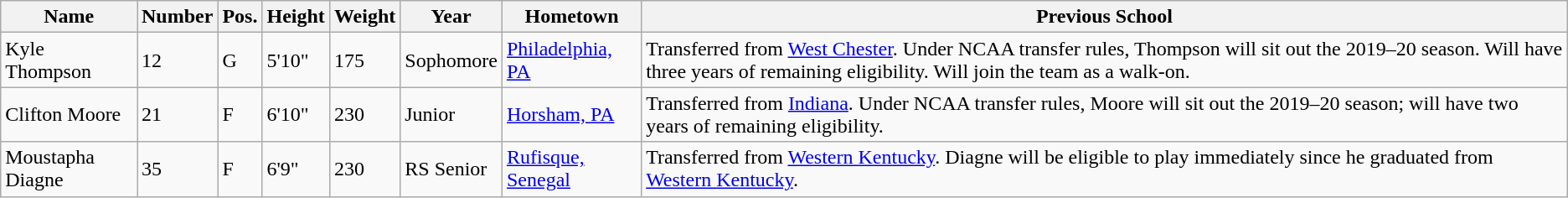<table class="wikitable sortable" border="1">
<tr>
<th>Name</th>
<th>Number</th>
<th>Pos.</th>
<th>Height</th>
<th>Weight</th>
<th>Year</th>
<th>Hometown</th>
<th class="unsortable">Previous School</th>
</tr>
<tr>
<td>Kyle Thompson</td>
<td>12</td>
<td>G</td>
<td>5'10"</td>
<td>175</td>
<td>Sophomore</td>
<td><a href='#'>Philadelphia, PA</a></td>
<td>Transferred from <a href='#'>West Chester</a>. Under NCAA transfer rules, Thompson will sit out the 2019–20 season. Will have three years of remaining eligibility. Will join the team as a walk-on.</td>
</tr>
<tr>
<td>Clifton Moore</td>
<td>21</td>
<td>F</td>
<td>6'10"</td>
<td>230</td>
<td>Junior</td>
<td><a href='#'>Horsham, PA</a></td>
<td>Transferred from <a href='#'>Indiana</a>. Under NCAA transfer rules, Moore will sit out the 2019–20 season; will have two years of remaining eligibility.</td>
</tr>
<tr>
<td>Moustapha Diagne</td>
<td>35</td>
<td>F</td>
<td>6'9"</td>
<td>230</td>
<td>RS Senior</td>
<td><a href='#'>Rufisque, Senegal</a></td>
<td>Transferred from <a href='#'>Western Kentucky</a>. Diagne will be eligible to play immediately since he graduated from <a href='#'>Western Kentucky</a>.</td>
</tr>
</table>
